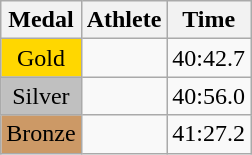<table class="wikitable">
<tr>
<th>Medal</th>
<th>Athlete</th>
<th>Time</th>
</tr>
<tr>
<td style="text-align:center;background-color:gold;">Gold</td>
<td></td>
<td>40:42.7</td>
</tr>
<tr>
<td style="text-align:center;background-color:silver;">Silver</td>
<td></td>
<td>40:56.0</td>
</tr>
<tr>
<td style="text-align:center;background-color:#CC9966;">Bronze</td>
<td></td>
<td>41:27.2</td>
</tr>
</table>
